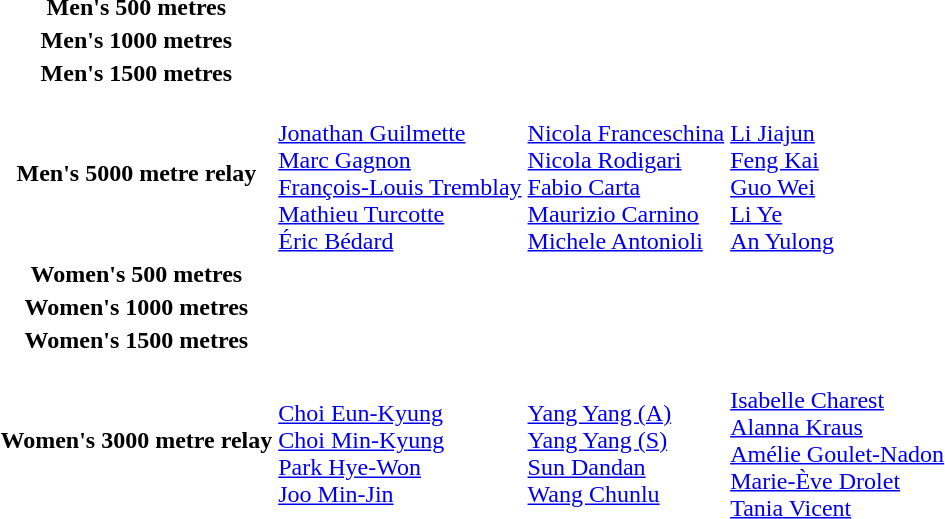<table>
<tr>
<th scope="row">Men's 500 metres <br></th>
<td></td>
<td></td>
<td></td>
</tr>
<tr>
<th scope="row">Men's 1000 metres <br></th>
<td></td>
<td></td>
<td></td>
</tr>
<tr>
<th scope="row">Men's 1500 metres <br></th>
<td></td>
<td></td>
<td></td>
</tr>
<tr>
<th scope="row">Men's 5000 metre relay <br></th>
<td><br> <a href='#'>Jonathan Guilmette</a><br><a href='#'>Marc Gagnon</a><br><a href='#'>François-Louis Tremblay</a><br><a href='#'>Mathieu Turcotte</a><br><a href='#'>Éric Bédard</a></td>
<td><br><a href='#'>Nicola Franceschina</a><br><a href='#'>Nicola Rodigari</a><br><a href='#'>Fabio Carta</a><br><a href='#'>Maurizio Carnino</a><br> <a href='#'>Michele Antonioli</a></td>
<td><br><a href='#'>Li Jiajun</a><br><a href='#'>Feng Kai</a><br><a href='#'>Guo Wei</a><br><a href='#'>Li Ye</a><br><a href='#'>An Yulong</a></td>
</tr>
<tr>
<th scope="row">Women's 500 metres <br></th>
<td></td>
<td></td>
<td></td>
</tr>
<tr>
<th scope="row">Women's 1000 metres <br></th>
<td></td>
<td></td>
<td></td>
</tr>
<tr>
<th scope="row">Women's 1500 metres <br></th>
<td></td>
<td></td>
<td></td>
</tr>
<tr>
<th scope="row">Women's 3000 metre relay <br></th>
<td><br><a href='#'>Choi Eun-Kyung</a><br><a href='#'>Choi Min-Kyung</a><br><a href='#'>Park Hye-Won</a><br><a href='#'>Joo Min-Jin</a></td>
<td><br><a href='#'>Yang Yang (A)</a><br><a href='#'>Yang Yang (S)</a><br><a href='#'>Sun Dandan</a><br><a href='#'>Wang Chunlu</a></td>
<td><br><a href='#'>Isabelle Charest</a><br><a href='#'>Alanna Kraus</a><br><a href='#'>Amélie Goulet-Nadon</a><br><a href='#'>Marie-Ève Drolet</a><br><a href='#'>Tania Vicent</a></td>
</tr>
</table>
